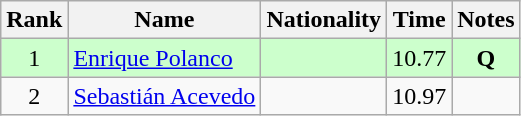<table class="wikitable sortable" style="text-align:center">
<tr>
<th>Rank</th>
<th>Name</th>
<th>Nationality</th>
<th>Time</th>
<th>Notes</th>
</tr>
<tr bgcolor=ccffcc>
<td align=center>1</td>
<td align=left><a href='#'>Enrique Polanco</a></td>
<td align=left></td>
<td>10.77</td>
<td><strong>Q</strong></td>
</tr>
<tr>
<td align=center>2</td>
<td align=left><a href='#'>Sebastián Acevedo</a></td>
<td align=left></td>
<td>10.97</td>
<td></td>
</tr>
</table>
